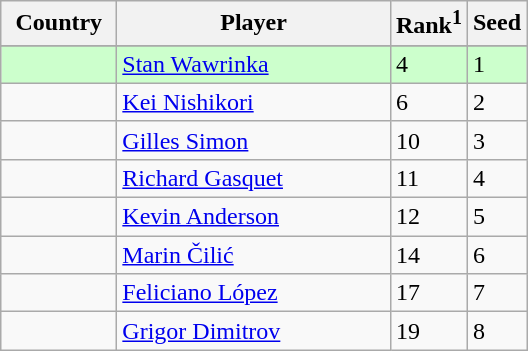<table class="sortable wikitable">
<tr>
<th width="70">Country</th>
<th width="175">Player</th>
<th>Rank<sup>1</sup></th>
<th>Seed</th>
</tr>
<tr style="background:#cfc;">
</tr>
<tr style="background:#cfc;">
<td></td>
<td><a href='#'>Stan Wawrinka</a></td>
<td>4</td>
<td>1</td>
</tr>
<tr>
<td></td>
<td><a href='#'>Kei Nishikori</a></td>
<td>6</td>
<td>2</td>
</tr>
<tr>
<td></td>
<td><a href='#'>Gilles Simon</a></td>
<td>10</td>
<td>3</td>
</tr>
<tr>
<td></td>
<td><a href='#'>Richard Gasquet</a></td>
<td>11</td>
<td>4</td>
</tr>
<tr>
<td></td>
<td><a href='#'>Kevin Anderson</a></td>
<td>12</td>
<td>5</td>
</tr>
<tr>
<td></td>
<td><a href='#'>Marin Čilić</a></td>
<td>14</td>
<td>6</td>
</tr>
<tr>
<td></td>
<td><a href='#'>Feliciano López</a></td>
<td>17</td>
<td>7</td>
</tr>
<tr>
<td></td>
<td><a href='#'>Grigor Dimitrov</a></td>
<td>19</td>
<td>8</td>
</tr>
</table>
